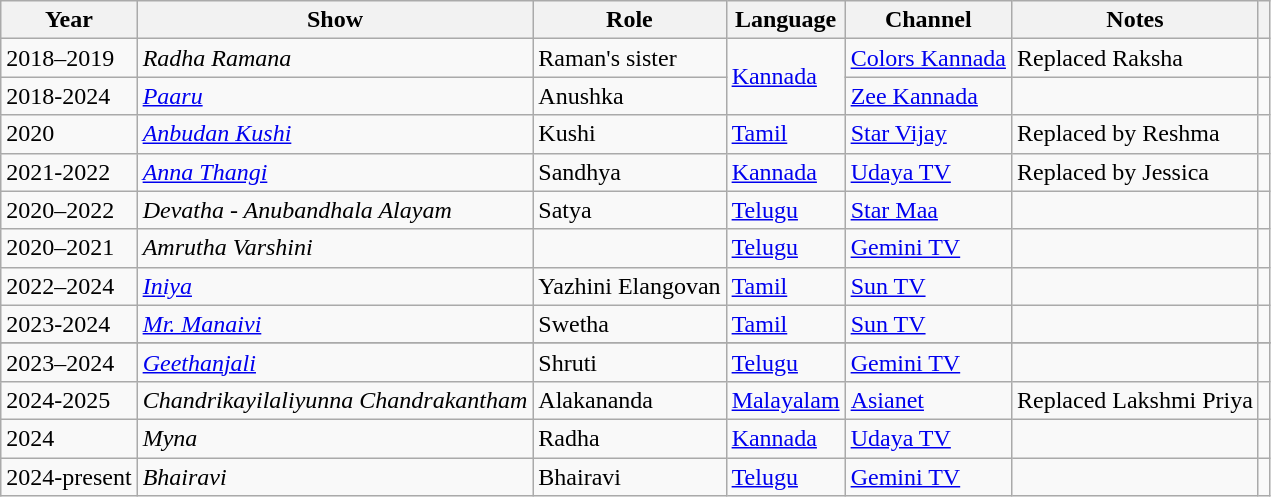<table class="wikitable sortable">
<tr>
<th>Year</th>
<th>Show</th>
<th>Role</th>
<th>Language</th>
<th>Channel</th>
<th>Notes</th>
<th></th>
</tr>
<tr>
<td>2018–2019</td>
<td><em>Radha Ramana</em></td>
<td>Raman's sister</td>
<td rowspan="2"><a href='#'>Kannada</a></td>
<td><a href='#'>Colors Kannada</a></td>
<td>Replaced Raksha</td>
<td></td>
</tr>
<tr>
<td>2018-2024</td>
<td><em><a href='#'>Paaru</a></em></td>
<td>Anushka</td>
<td><a href='#'>Zee Kannada</a></td>
<td></td>
<td></td>
</tr>
<tr>
<td>2020</td>
<td><em><a href='#'>Anbudan Kushi</a></em></td>
<td>Kushi</td>
<td><a href='#'>Tamil</a></td>
<td><a href='#'>Star Vijay</a></td>
<td>Replaced by Reshma</td>
<td></td>
</tr>
<tr>
<td>2021-2022</td>
<td><em><a href='#'>Anna Thangi</a></em></td>
<td>Sandhya</td>
<td><a href='#'>Kannada</a></td>
<td><a href='#'>Udaya TV</a></td>
<td>Replaced by Jessica</td>
<td></td>
</tr>
<tr>
<td>2020–2022</td>
<td><em>Devatha - Anubandhala Alayam</em></td>
<td>Satya</td>
<td><a href='#'>Telugu</a></td>
<td><a href='#'>Star Maa</a></td>
<td></td>
<td></td>
</tr>
<tr>
<td>2020–2021</td>
<td><em>Amrutha Varshini</em></td>
<td></td>
<td><a href='#'>Telugu</a></td>
<td><a href='#'>Gemini TV</a></td>
<td></td>
<td></td>
</tr>
<tr>
<td>2022–2024</td>
<td><em><a href='#'>Iniya</a></em></td>
<td>Yazhini Elangovan</td>
<td><a href='#'>Tamil</a></td>
<td><a href='#'>Sun TV</a></td>
<td></td>
<td></td>
</tr>
<tr>
<td>2023-2024</td>
<td><em><a href='#'>Mr. Manaivi</a></em></td>
<td>Swetha</td>
<td><a href='#'>Tamil</a></td>
<td><a href='#'>Sun TV</a></td>
<td></td>
<td></td>
</tr>
<tr>
</tr>
<tr>
<td>2023–2024</td>
<td><em><a href='#'>Geethanjali</a></em></td>
<td>Shruti</td>
<td><a href='#'>Telugu</a></td>
<td><a href='#'>Gemini TV</a></td>
<td></td>
<td></td>
</tr>
<tr>
<td>2024-2025</td>
<td><em>Chandrikayilaliyunna Chandrakantham</em></td>
<td>Alakananda</td>
<td><a href='#'>Malayalam</a></td>
<td><a href='#'>Asianet</a></td>
<td>Replaced Lakshmi Priya</td>
<td></td>
</tr>
<tr>
<td>2024</td>
<td><em>Myna</em></td>
<td>Radha</td>
<td><a href='#'>Kannada</a></td>
<td><a href='#'>Udaya TV</a></td>
<td></td>
<td></td>
</tr>
<tr>
<td>2024-present</td>
<td><em>Bhairavi</em></td>
<td>Bhairavi</td>
<td><a href='#'>Telugu</a></td>
<td><a href='#'>Gemini TV</a></td>
<td></td>
<td></td>
</tr>
</table>
